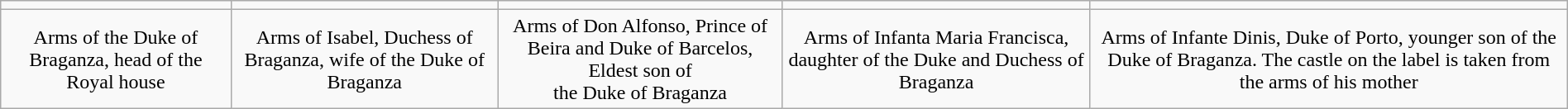<table class="wikitable" style="margin:1em auto; text-align:center;">
<tr>
<td></td>
<td></td>
<td></td>
<td></td>
<td></td>
</tr>
<tr>
<td>Arms of the Duke of Braganza, head of the Royal house<br></td>
<td>Arms of Isabel, Duchess of Braganza, wife of the Duke of Braganza</td>
<td>Arms of Don Alfonso, Prince of Beira and Duke of Barcelos, Eldest son of<br>the Duke of Braganza</td>
<td>Arms of Infanta Maria Francisca, daughter of the Duke and Duchess of Braganza</td>
<td>Arms of Infante Dinis, Duke of Porto, younger son of the Duke of Braganza. The castle on the label is taken from the arms of his mother</td>
</tr>
</table>
